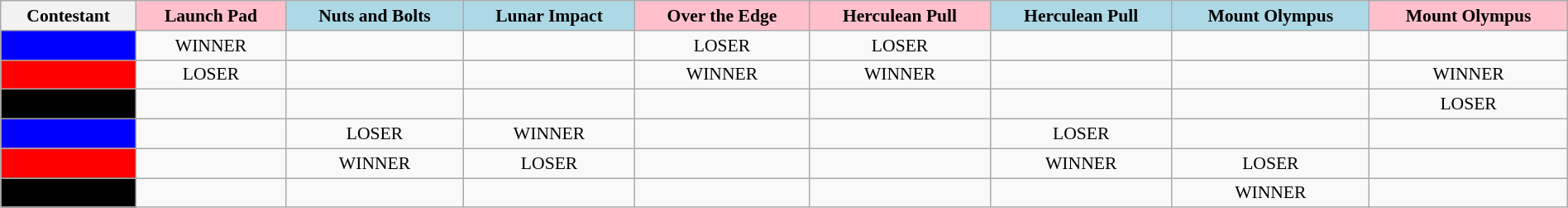<table class="wikitable" style="text-align:center; font-size:90%; width:100%">
<tr>
<th>Contestant</th>
<th style="background:pink;">Launch Pad</th>
<th style="background:lightblue;">Nuts and Bolts</th>
<th style="background:lightblue;">Lunar Impact</th>
<th style="background:pink;">Over the Edge</th>
<th style="background:pink;">Herculean Pull</th>
<th style="background:lightblue;">Herculean Pull</th>
<th style="background:lightblue;">Mount Olympus</th>
<th style="background:pink;">Mount Olympus</th>
</tr>
<tr>
<td style="background:blue;"></td>
<td>WINNER</td>
<td></td>
<td></td>
<td>LOSER</td>
<td>LOSER</td>
<td></td>
<td></td>
<td></td>
</tr>
<tr>
<td style="background:red;"></td>
<td>LOSER</td>
<td></td>
<td></td>
<td>WINNER</td>
<td>WINNER</td>
<td></td>
<td></td>
<td>WINNER</td>
</tr>
<tr>
<td style="background:black;"></td>
<td></td>
<td></td>
<td></td>
<td></td>
<td></td>
<td></td>
<td></td>
<td>LOSER</td>
</tr>
<tr>
<td style="background:blue;"></td>
<td></td>
<td>LOSER</td>
<td>WINNER</td>
<td></td>
<td></td>
<td>LOSER</td>
<td></td>
<td></td>
</tr>
<tr>
<td style="background:red;"></td>
<td></td>
<td>WINNER</td>
<td>LOSER</td>
<td></td>
<td></td>
<td>WINNER</td>
<td>LOSER</td>
<td></td>
</tr>
<tr>
<td style="background:black;"></td>
<td></td>
<td></td>
<td></td>
<td></td>
<td></td>
<td></td>
<td>WINNER</td>
<td></td>
</tr>
</table>
